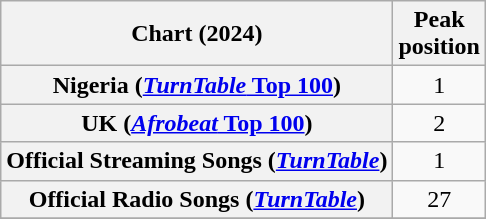<table class="wikitable plainrowheaders sortable" style="text-align:center;">
<tr>
<th scope="col">Chart (2024)</th>
<th scope="col">Peak<br>position</th>
</tr>
<tr>
<th scope="row">Nigeria (<a href='#'><em>TurnTable</em> Top 100</a>)</th>
<td>1</td>
</tr>
<tr>
<th scope="row">UK (<a href='#'><em>Afrobeat</em> Top 100</a>)</th>
<td>2</td>
</tr>
<tr>
<th scope="row">Official Streaming Songs (<em><a href='#'>TurnTable</a></em>)</th>
<td>1</td>
</tr>
<tr>
<th scope="row">Official Radio Songs (<em><a href='#'>TurnTable</a></em>)</th>
<td>27</td>
</tr>
<tr>
</tr>
</table>
